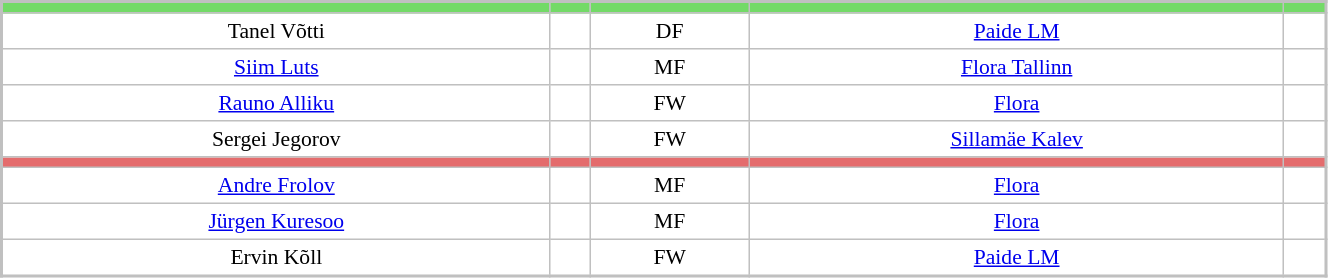<table cellspacing="4" cellpadding="3" style="text-align:center;width:70%;border:solid 2px silver;font-size:90%" rules="all">
<tr style="background-color:#73DA67;">
<td></td>
<td></td>
<td></td>
<td></td>
<td></td>
</tr>
<tr>
<td>Tanel Võtti</td>
<td></td>
<td>DF</td>
<td><a href='#'>Paide LM</a></td>
<td></td>
</tr>
<tr>
<td><a href='#'>Siim Luts</a></td>
<td></td>
<td>MF</td>
<td><a href='#'>Flora Tallinn</a></td>
<td></td>
</tr>
<tr>
<td><a href='#'>Rauno Alliku</a></td>
<td></td>
<td>FW</td>
<td><a href='#'>Flora</a></td>
<td></td>
</tr>
<tr>
<td>Sergei Jegorov</td>
<td></td>
<td>FW</td>
<td><a href='#'>Sillamäe Kalev</a></td>
<td></td>
</tr>
<tr style="background-color:#E46C6D;">
<td></td>
<td></td>
<td></td>
<td></td>
<td></td>
</tr>
<tr>
<td><a href='#'>Andre Frolov</a></td>
<td></td>
<td>MF</td>
<td><a href='#'>Flora</a></td>
<td></td>
</tr>
<tr>
<td><a href='#'>Jürgen Kuresoo</a></td>
<td></td>
<td>MF</td>
<td><a href='#'>Flora</a></td>
<td></td>
</tr>
<tr>
<td>Ervin Kõll</td>
<td></td>
<td>FW</td>
<td><a href='#'>Paide LM</a></td>
<td></td>
</tr>
</table>
